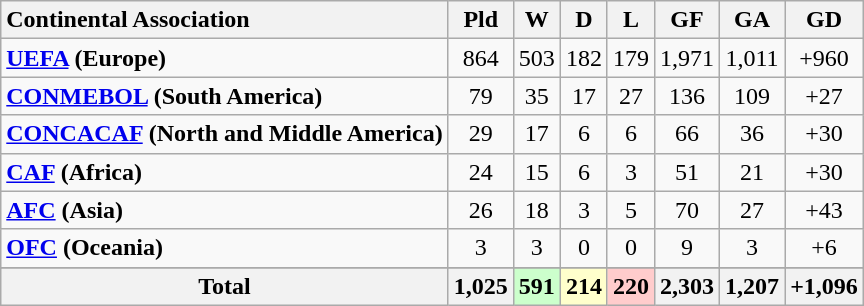<table class="wikitable sortable" style="text-align:center">
<tr>
<th style="text-align:left">Continental Association</th>
<th>Pld</th>
<th>W</th>
<th>D</th>
<th>L</th>
<th>GF</th>
<th>GA</th>
<th>GD</th>
</tr>
<tr>
<td style="text-align:left"><strong><a href='#'>UEFA</a> (Europe)</strong></td>
<td>864</td>
<td>503</td>
<td>182</td>
<td>179</td>
<td>1,971</td>
<td>1,011</td>
<td>+960</td>
</tr>
<tr>
<td style="text-align:left"><strong><a href='#'>CONMEBOL</a> (South America)</strong></td>
<td>79</td>
<td>35</td>
<td>17</td>
<td>27</td>
<td>136</td>
<td>109</td>
<td>+27</td>
</tr>
<tr>
<td style="text-align:left"><strong><a href='#'>CONCACAF</a> (North and Middle America)</strong></td>
<td>29</td>
<td>17</td>
<td>6</td>
<td>6</td>
<td>66</td>
<td>36</td>
<td>+30</td>
</tr>
<tr>
<td style="text-align:left"><strong><a href='#'>CAF</a> (Africa)</strong></td>
<td>24</td>
<td>15</td>
<td>6</td>
<td>3</td>
<td>51</td>
<td>21</td>
<td>+30</td>
</tr>
<tr>
<td style="text-align:left"><strong><a href='#'>AFC</a> (Asia)</strong></td>
<td>26</td>
<td>18</td>
<td>3</td>
<td>5</td>
<td>70</td>
<td>27</td>
<td>+43</td>
</tr>
<tr>
<td style="text-align:left"><strong><a href='#'>OFC</a> (Oceania)</strong></td>
<td>3</td>
<td>3</td>
<td>0</td>
<td>0</td>
<td>9</td>
<td>3</td>
<td>+6</td>
</tr>
<tr>
</tr>
<tr class="sortbottom">
<th>Total</th>
<th>1,025</th>
<th style="background:#CCFFCC">591</th>
<th style="background:#FFFFCC">214</th>
<th style="background:#FFCCCC">220</th>
<th>2,303</th>
<th>1,207</th>
<th>+1,096</th>
</tr>
</table>
